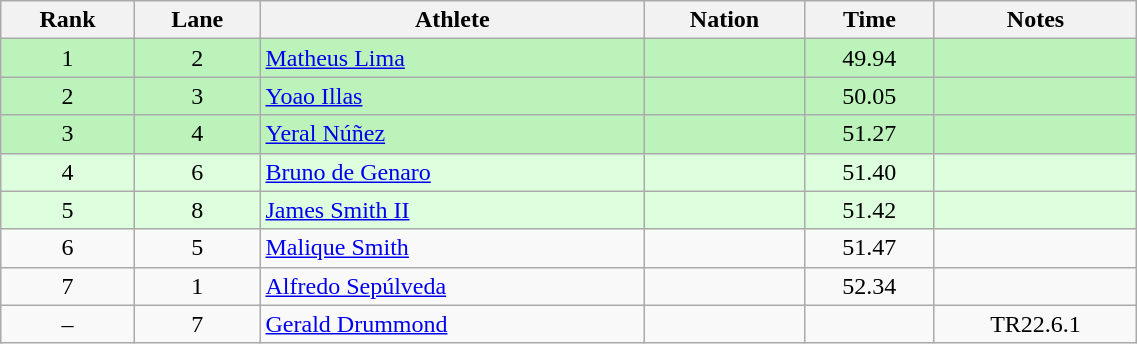<table class="wikitable sortable" style="text-align:center;width: 60%;">
<tr>
<th scope="col">Rank</th>
<th>Lane</th>
<th scope="col">Athlete</th>
<th scope="col">Nation</th>
<th scope="col">Time</th>
<th scope="col">Notes</th>
</tr>
<tr bgcolor="#bbf3bb">
<td>1</td>
<td>2</td>
<td align=left><a href='#'>Matheus Lima</a></td>
<td align=left></td>
<td>49.94</td>
<td></td>
</tr>
<tr bgcolor="#bbf3bb">
<td>2</td>
<td>3</td>
<td align=left><a href='#'>Yoao Illas</a></td>
<td align=left></td>
<td>50.05</td>
<td></td>
</tr>
<tr bgcolor="#bbf3bb">
<td>3</td>
<td>4</td>
<td align=left><a href='#'>Yeral Núñez</a></td>
<td align=left></td>
<td>51.27</td>
<td></td>
</tr>
<tr bgcolor=ddffdd>
<td>4</td>
<td>6</td>
<td align=left><a href='#'>Bruno de Genaro</a></td>
<td align=left></td>
<td>51.40</td>
<td></td>
</tr>
<tr bgcolor=ddffdd>
<td>5</td>
<td>8</td>
<td align=left><a href='#'>James Smith II</a></td>
<td align=left></td>
<td>51.42</td>
<td></td>
</tr>
<tr>
<td>6</td>
<td>5</td>
<td align=left><a href='#'>Malique Smith</a></td>
<td align=left></td>
<td>51.47</td>
<td></td>
</tr>
<tr>
<td>7</td>
<td>1</td>
<td align=left><a href='#'>Alfredo Sepúlveda</a></td>
<td align=left></td>
<td>52.34</td>
<td></td>
</tr>
<tr>
<td>–</td>
<td>7</td>
<td align=left><a href='#'>Gerald Drummond</a></td>
<td align=left></td>
<td></td>
<td>TR22.6.1</td>
</tr>
</table>
